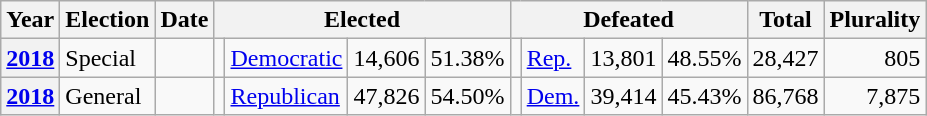<table class="wikitable">
<tr>
<th>Year</th>
<th>Election</th>
<th>Date</th>
<th colspan="4">Elected</th>
<th colspan="4">Defeated</th>
<th>Total</th>
<th>Plurality</th>
</tr>
<tr>
<th><a href='#'>2018</a><br><a href='#'></a></th>
<td valign="top">Special</td>
<td valign="top"></td>
<td valign="top"></td>
<td valign="top" ><a href='#'>Democratic</a></td>
<td valign="top" align="right">14,606</td>
<td valign="top" align="right">51.38%</td>
<td valign="top"></td>
<td valign="top" ><a href='#'>Rep.</a></td>
<td valign="top" align="right">13,801</td>
<td valign="top" align="right">48.55%</td>
<td valign="top" align="right">28,427</td>
<td valign="top" align="right">805</td>
</tr>
<tr>
<th><a href='#'>2018</a></th>
<td valign="top">General</td>
<td valign="top"></td>
<td valign="top"></td>
<td valign="top" ><a href='#'>Republican</a></td>
<td valign="top" align="right">47,826</td>
<td valign="top" align="right">54.50%</td>
<td></td>
<td valign="top" ><a href='#'>Dem.</a></td>
<td valign="top" align="right">39,414</td>
<td valign="top" align="right">45.43%</td>
<td valign="top" align="right">86,768</td>
<td valign="top" align="right">7,875</td>
</tr>
</table>
